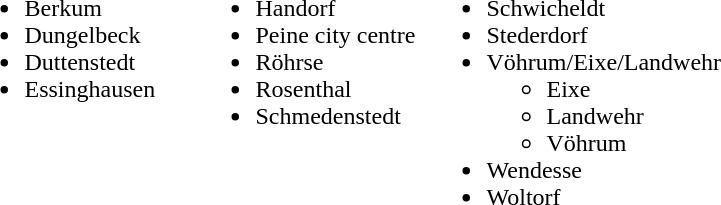<table>
<tr>
<td width="150" valign="top"><br><ul><li>Berkum</li><li>Dungelbeck</li><li>Duttenstedt</li><li>Essinghausen</li></ul></td>
<td width="150" valign="top"><br><ul><li>Handorf</li><li>Peine city centre</li><li>Röhrse</li><li>Rosenthal</li><li>Schmedenstedt</li></ul></td>
<td width="150" valign="top"><br><ul><li>Schwicheldt</li><li>Stederdorf</li><li>Vöhrum/Eixe/Landwehr<ul><li>Eixe</li><li>Landwehr</li><li>Vöhrum</li></ul></li><li>Wendesse</li><li>Woltorf</li></ul></td>
</tr>
</table>
